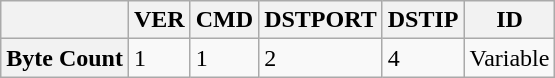<table class="wikitable">
<tr>
<th></th>
<th>VER</th>
<th>CMD</th>
<th>DSTPORT</th>
<th>DSTIP</th>
<th>ID</th>
</tr>
<tr>
<th>Byte Count</th>
<td>1</td>
<td>1</td>
<td>2</td>
<td>4</td>
<td>Variable</td>
</tr>
</table>
